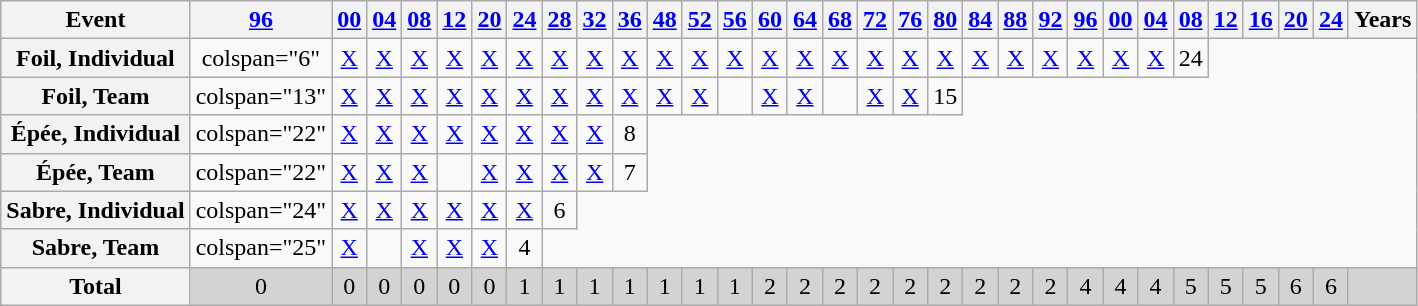<table class="wikitable plainrowheaders sticky-header" style="text-align:center">
<tr>
<th scope="col">Event</th>
<th scope="col"><a href='#'>96</a></th>
<th scope="col"><a href='#'>00</a></th>
<th scope="col"><a href='#'>04</a></th>
<th scope="col"><a href='#'>08</a></th>
<th scope="col"><a href='#'>12</a></th>
<th scope="col"><a href='#'>20</a></th>
<th scope="col"><a href='#'>24</a></th>
<th scope="col"><a href='#'>28</a></th>
<th scope="col"><a href='#'>32</a></th>
<th scope="col"><a href='#'>36</a></th>
<th scope="col"><a href='#'>48</a></th>
<th scope="col"><a href='#'>52</a></th>
<th scope="col"><a href='#'>56</a></th>
<th scope="col"><a href='#'>60</a></th>
<th scope="col"><a href='#'>64</a></th>
<th scope="col"><a href='#'>68</a></th>
<th scope="col"><a href='#'>72</a></th>
<th scope="col"><a href='#'>76</a></th>
<th scope="col"><a href='#'>80</a></th>
<th scope="col"><a href='#'>84</a></th>
<th scope="col"><a href='#'>88</a></th>
<th scope="col"><a href='#'>92</a></th>
<th scope="col"><a href='#'>96</a></th>
<th scope="col"><a href='#'>00</a></th>
<th scope="col"><a href='#'>04</a></th>
<th scope="col"><a href='#'>08</a></th>
<th scope="col"><a href='#'>12</a></th>
<th scope="col"><a href='#'>16</a></th>
<th scope="col"><a href='#'>20</a></th>
<th scope="col"><a href='#'>24</a></th>
<th scope="col">Years</th>
</tr>
<tr>
<th scope="row">Foil, Individual</th>
<td>colspan="6"</td>
<td><a href='#'>X</a></td>
<td><a href='#'>X</a></td>
<td><a href='#'>X</a></td>
<td><a href='#'>X</a></td>
<td><a href='#'>X</a></td>
<td><a href='#'>X</a></td>
<td><a href='#'>X</a></td>
<td><a href='#'>X</a></td>
<td><a href='#'>X</a></td>
<td><a href='#'>X</a></td>
<td><a href='#'>X</a></td>
<td><a href='#'>X</a></td>
<td><a href='#'>X</a></td>
<td><a href='#'>X</a></td>
<td><a href='#'>X</a></td>
<td><a href='#'>X</a></td>
<td><a href='#'>X</a></td>
<td><a href='#'>X</a></td>
<td><a href='#'>X</a></td>
<td><a href='#'>X</a></td>
<td><a href='#'>X</a></td>
<td><a href='#'>X</a></td>
<td><a href='#'>X</a></td>
<td><a href='#'>X</a></td>
<td>24</td>
</tr>
<tr>
<th scope="row">Foil, Team</th>
<td>colspan="13"</td>
<td><a href='#'>X</a></td>
<td><a href='#'>X</a></td>
<td><a href='#'>X</a></td>
<td><a href='#'>X</a></td>
<td><a href='#'>X</a></td>
<td><a href='#'>X</a></td>
<td><a href='#'>X</a></td>
<td><a href='#'>X</a></td>
<td><a href='#'>X</a></td>
<td><a href='#'>X</a></td>
<td><a href='#'>X</a></td>
<td></td>
<td><a href='#'>X</a></td>
<td><a href='#'>X</a></td>
<td></td>
<td><a href='#'>X</a></td>
<td><a href='#'>X</a></td>
<td>15</td>
</tr>
<tr>
<th scope="row">Épée, Individual</th>
<td>colspan="22"</td>
<td><a href='#'>X</a></td>
<td><a href='#'>X</a></td>
<td><a href='#'>X</a></td>
<td><a href='#'>X</a></td>
<td><a href='#'>X</a></td>
<td><a href='#'>X</a></td>
<td><a href='#'>X</a></td>
<td><a href='#'>X</a></td>
<td>8</td>
</tr>
<tr>
<th scope="row">Épée, Team</th>
<td>colspan="22"</td>
<td><a href='#'>X</a></td>
<td><a href='#'>X</a></td>
<td><a href='#'>X</a></td>
<td></td>
<td><a href='#'>X</a></td>
<td><a href='#'>X</a></td>
<td><a href='#'>X</a></td>
<td><a href='#'>X</a></td>
<td>7</td>
</tr>
<tr>
<th scope="row">Sabre, Individual</th>
<td>colspan="24"</td>
<td><a href='#'>X</a></td>
<td><a href='#'>X</a></td>
<td><a href='#'>X</a></td>
<td><a href='#'>X</a></td>
<td><a href='#'>X</a></td>
<td><a href='#'>X</a></td>
<td>6</td>
</tr>
<tr>
<th scope="row">Sabre, Team</th>
<td>colspan="25"</td>
<td><a href='#'>X</a></td>
<td></td>
<td><a href='#'>X</a></td>
<td><a href='#'>X</a></td>
<td><a href='#'>X</a></td>
<td>4</td>
</tr>
<tr bgcolor=lightgray>
<th scope="row"><strong>Total</strong></th>
<td>0</td>
<td>0</td>
<td>0</td>
<td>0</td>
<td>0</td>
<td>0</td>
<td>1</td>
<td>1</td>
<td>1</td>
<td>1</td>
<td>1</td>
<td>1</td>
<td>1</td>
<td>2</td>
<td>2</td>
<td>2</td>
<td>2</td>
<td>2</td>
<td>2</td>
<td>2</td>
<td>2</td>
<td>2</td>
<td>4</td>
<td>4</td>
<td>4</td>
<td>5</td>
<td>5</td>
<td>5</td>
<td>6</td>
<td>6</td>
<td></td>
</tr>
</table>
